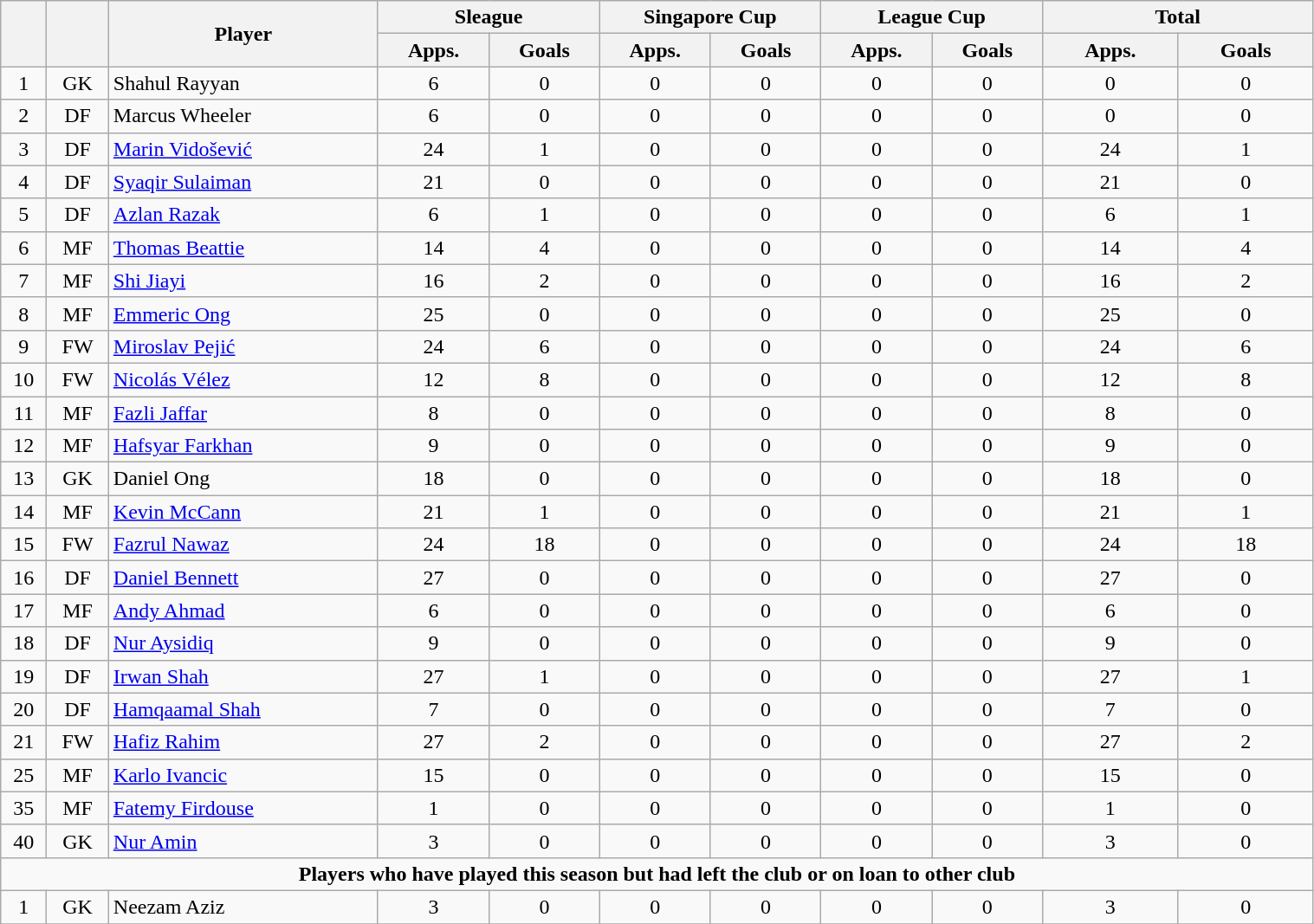<table class="wikitable" style="text-align:center; font-size:100%; width:80%;">
<tr>
<th rowspan=2></th>
<th rowspan=2></th>
<th rowspan=2 width="200">Player</th>
<th colspan=2 width="105">Sleague</th>
<th colspan=2 width="105">Singapore Cup</th>
<th colspan=2 width="105">League Cup</th>
<th colspan=2 width="130">Total</th>
</tr>
<tr>
<th>Apps.</th>
<th>Goals</th>
<th>Apps.</th>
<th>Goals</th>
<th>Apps.</th>
<th>Goals</th>
<th>Apps.</th>
<th>Goals</th>
</tr>
<tr>
<td>1</td>
<td>GK</td>
<td align="left"> Shahul Rayyan</td>
<td>6</td>
<td>0</td>
<td>0</td>
<td>0</td>
<td>0</td>
<td>0</td>
<td>0</td>
<td>0</td>
</tr>
<tr>
<td>2</td>
<td>DF</td>
<td align="left"> Marcus Wheeler</td>
<td>6</td>
<td>0</td>
<td>0</td>
<td>0</td>
<td>0</td>
<td>0</td>
<td>0</td>
<td>0</td>
</tr>
<tr>
<td>3</td>
<td>DF</td>
<td align="left"> <a href='#'>Marin Vidošević</a></td>
<td>24</td>
<td>1</td>
<td>0</td>
<td>0</td>
<td>0</td>
<td>0</td>
<td>24</td>
<td>1</td>
</tr>
<tr>
<td>4</td>
<td>DF</td>
<td align="left"> <a href='#'>Syaqir Sulaiman</a></td>
<td>21</td>
<td>0</td>
<td>0</td>
<td>0</td>
<td>0</td>
<td>0</td>
<td>21</td>
<td>0</td>
</tr>
<tr>
<td>5</td>
<td>DF</td>
<td align="left"> <a href='#'>Azlan Razak</a></td>
<td>6</td>
<td>1</td>
<td>0</td>
<td>0</td>
<td>0</td>
<td>0</td>
<td>6</td>
<td>1</td>
</tr>
<tr>
<td>6</td>
<td>MF</td>
<td align="left"> <a href='#'>Thomas Beattie</a></td>
<td>14</td>
<td>4</td>
<td>0</td>
<td>0</td>
<td>0</td>
<td>0</td>
<td>14</td>
<td>4</td>
</tr>
<tr>
<td>7</td>
<td>MF</td>
<td align="left"> <a href='#'>Shi Jiayi</a></td>
<td>16</td>
<td>2</td>
<td>0</td>
<td>0</td>
<td>0</td>
<td>0</td>
<td>16</td>
<td>2</td>
</tr>
<tr>
<td>8</td>
<td>MF</td>
<td align="left"> <a href='#'>Emmeric Ong</a></td>
<td>25</td>
<td>0</td>
<td>0</td>
<td>0</td>
<td>0</td>
<td>0</td>
<td>25</td>
<td>0</td>
</tr>
<tr>
<td>9</td>
<td>FW</td>
<td align="left"> <a href='#'>Miroslav Pejić</a></td>
<td>24</td>
<td>6</td>
<td>0</td>
<td>0</td>
<td>0</td>
<td>0</td>
<td>24</td>
<td>6</td>
</tr>
<tr>
<td>10</td>
<td>FW</td>
<td align="left"> <a href='#'>Nicolás Vélez</a></td>
<td>12</td>
<td>8</td>
<td>0</td>
<td>0</td>
<td>0</td>
<td>0</td>
<td>12</td>
<td>8</td>
</tr>
<tr>
<td>11</td>
<td>MF</td>
<td align="left"> <a href='#'>Fazli Jaffar</a></td>
<td>8</td>
<td>0</td>
<td>0</td>
<td>0</td>
<td>0</td>
<td>0</td>
<td>8</td>
<td>0</td>
</tr>
<tr>
<td>12</td>
<td>MF</td>
<td align="left"> <a href='#'>Hafsyar Farkhan</a></td>
<td>9</td>
<td>0</td>
<td>0</td>
<td>0</td>
<td>0</td>
<td>0</td>
<td>9</td>
<td>0</td>
</tr>
<tr>
<td>13</td>
<td>GK</td>
<td align="left"> Daniel Ong</td>
<td>18</td>
<td>0</td>
<td>0</td>
<td>0</td>
<td>0</td>
<td>0</td>
<td>18</td>
<td>0</td>
</tr>
<tr>
<td>14</td>
<td>MF</td>
<td align="left"> <a href='#'>Kevin McCann</a></td>
<td>21</td>
<td>1</td>
<td>0</td>
<td>0</td>
<td>0</td>
<td>0</td>
<td>21</td>
<td>1</td>
</tr>
<tr>
<td>15</td>
<td>FW</td>
<td align="left"> <a href='#'>Fazrul Nawaz</a></td>
<td>24</td>
<td>18</td>
<td>0</td>
<td>0</td>
<td>0</td>
<td>0</td>
<td>24</td>
<td>18</td>
</tr>
<tr>
<td>16</td>
<td>DF</td>
<td align="left"> <a href='#'>Daniel Bennett</a></td>
<td>27</td>
<td>0</td>
<td>0</td>
<td>0</td>
<td>0</td>
<td>0</td>
<td>27</td>
<td>0</td>
</tr>
<tr>
<td>17</td>
<td>MF</td>
<td align="left"> <a href='#'>Andy Ahmad</a></td>
<td>6</td>
<td>0</td>
<td>0</td>
<td>0</td>
<td>0</td>
<td>0</td>
<td>6</td>
<td>0</td>
</tr>
<tr>
<td>18</td>
<td>DF</td>
<td align="left"> <a href='#'>Nur Aysidiq</a></td>
<td>9</td>
<td>0</td>
<td>0</td>
<td>0</td>
<td>0</td>
<td>0</td>
<td>9</td>
<td>0</td>
</tr>
<tr>
<td>19</td>
<td>DF</td>
<td align="left"> <a href='#'>Irwan Shah</a></td>
<td>27</td>
<td>1</td>
<td>0</td>
<td>0</td>
<td>0</td>
<td>0</td>
<td>27</td>
<td>1</td>
</tr>
<tr>
<td>20</td>
<td>DF</td>
<td align="left"> <a href='#'>Hamqaamal Shah</a></td>
<td>7</td>
<td>0</td>
<td>0</td>
<td>0</td>
<td>0</td>
<td>0</td>
<td>7</td>
<td>0</td>
</tr>
<tr>
<td>21</td>
<td>FW</td>
<td align="left"> <a href='#'>Hafiz Rahim</a></td>
<td>27</td>
<td>2</td>
<td>0</td>
<td>0</td>
<td>0</td>
<td>0</td>
<td>27</td>
<td>2</td>
</tr>
<tr>
<td>25</td>
<td>MF</td>
<td align="left"> <a href='#'>Karlo Ivancic</a></td>
<td>15</td>
<td>0</td>
<td>0</td>
<td>0</td>
<td>0</td>
<td>0</td>
<td>15</td>
<td>0</td>
</tr>
<tr>
<td>35</td>
<td>MF</td>
<td align="left"> <a href='#'>Fatemy Firdouse</a></td>
<td>1</td>
<td>0</td>
<td>0</td>
<td>0</td>
<td>0</td>
<td>0</td>
<td>1</td>
<td>0</td>
</tr>
<tr>
<td>40</td>
<td>GK</td>
<td align="left"> <a href='#'>Nur Amin</a></td>
<td>3</td>
<td>0</td>
<td>0</td>
<td>0</td>
<td>0</td>
<td>0</td>
<td>3</td>
<td>0</td>
</tr>
<tr>
<td colspan="17"><strong>Players who have played this season but had left the club or on loan to other club</strong></td>
</tr>
<tr>
<td>1</td>
<td>GK</td>
<td align="left"> Neezam Aziz</td>
<td>3</td>
<td>0</td>
<td>0</td>
<td>0</td>
<td>0</td>
<td>0</td>
<td>3</td>
<td>0</td>
</tr>
<tr>
</tr>
</table>
